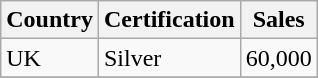<table class="wikitable">
<tr>
<th align="left">Country</th>
<th align="left">Certification</th>
<th align="left">Sales</th>
</tr>
<tr>
<td>UK</td>
<td>Silver</td>
<td>60,000</td>
</tr>
<tr>
</tr>
</table>
